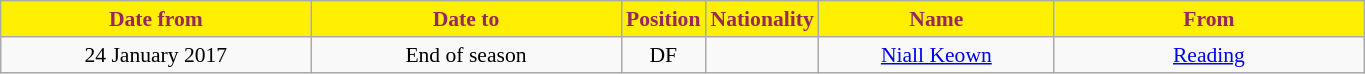<table class="wikitable"  style="text-align:center; font-size:90%; ">
<tr>
<th style="background:#FFEF00; color:#98285c; width:200px;">Date from</th>
<th style="background:#FFEF00; color:#98285c; width:200px;">Date to</th>
<th style="background:#FFEF00; color:#98285c; width:45px;">Position</th>
<th style="background:#FFEF00; color:#98285c; width:45px;">Nationality</th>
<th style="background:#FFEF00; color:#98285c; width:150px;">Name</th>
<th style="background:#FFEF00; color:#98285c; width:200px;">From</th>
</tr>
<tr>
<td>24 January 2017</td>
<td>End of season</td>
<td>DF</td>
<td></td>
<td><a href='#'>Niall Keown</a></td>
<td><a href='#'>Reading</a></td>
</tr>
</table>
